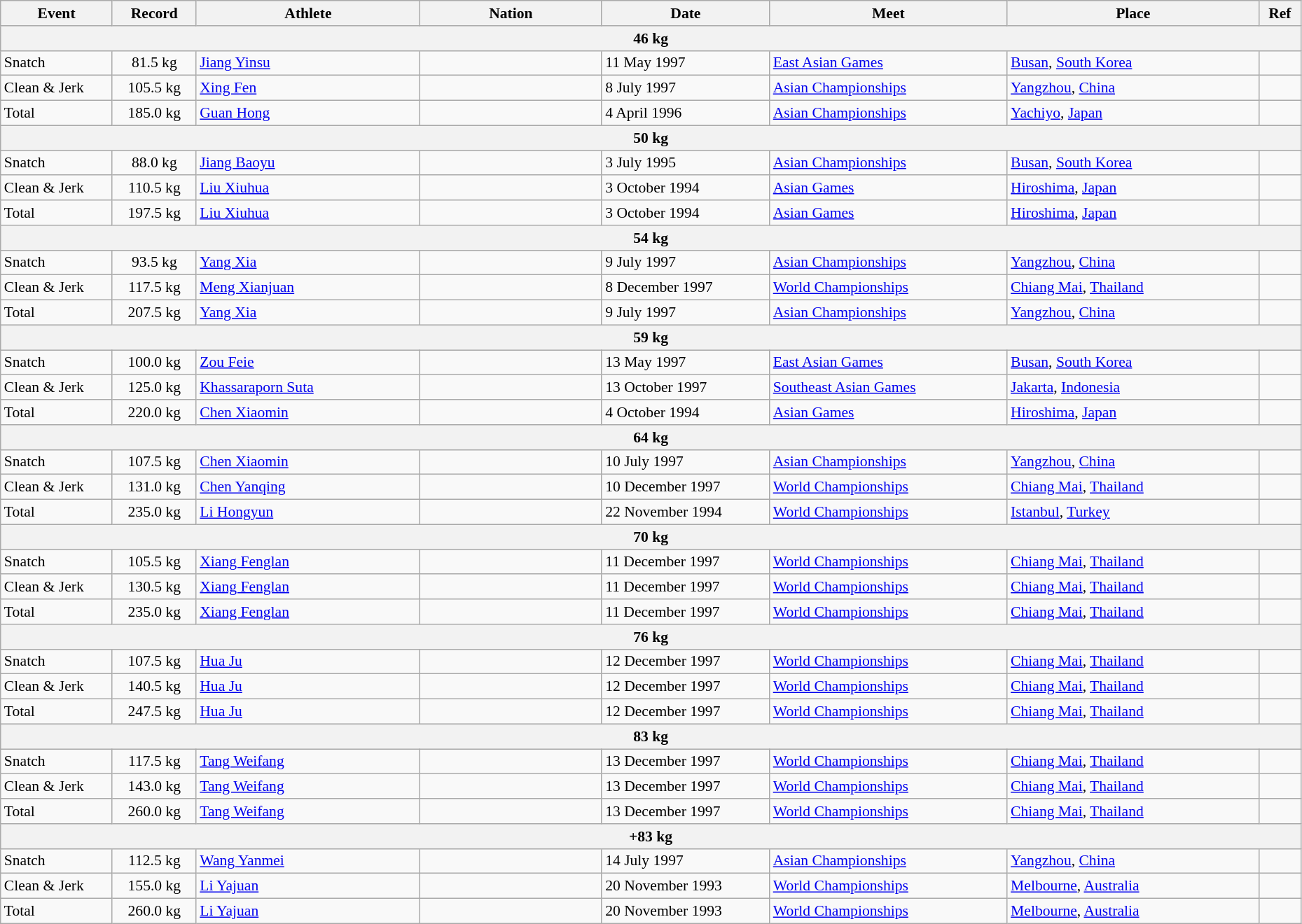<table class="wikitable" style="font-size:90%; width: 98%;">
<tr>
<th width=8%>Event</th>
<th width=6%>Record</th>
<th width=16%>Athlete</th>
<th width=13%>Nation</th>
<th width=12%>Date</th>
<th width=17%>Meet</th>
<th width=18%>Place</th>
<th width=3%>Ref</th>
</tr>
<tr bgcolor="#DDDDDD">
<th colspan="8">46 kg</th>
</tr>
<tr>
<td>Snatch</td>
<td align=center>81.5 kg</td>
<td><a href='#'>Jiang Yinsu</a></td>
<td></td>
<td>11 May 1997</td>
<td><a href='#'>East Asian Games</a></td>
<td> <a href='#'>Busan</a>, <a href='#'>South Korea</a></td>
<td></td>
</tr>
<tr>
<td>Clean & Jerk</td>
<td align=center>105.5 kg</td>
<td><a href='#'>Xing Fen</a></td>
<td></td>
<td>8 July 1997</td>
<td><a href='#'>Asian Championships</a></td>
<td> <a href='#'>Yangzhou</a>, <a href='#'>China</a></td>
<td></td>
</tr>
<tr>
<td>Total</td>
<td align=center>185.0 kg</td>
<td><a href='#'>Guan Hong</a></td>
<td></td>
<td>4 April 1996</td>
<td><a href='#'>Asian Championships</a></td>
<td> <a href='#'>Yachiyo</a>, <a href='#'>Japan</a></td>
<td></td>
</tr>
<tr bgcolor="#DDDDDD">
<th colspan="8">50 kg</th>
</tr>
<tr>
<td>Snatch</td>
<td align=center>88.0 kg</td>
<td><a href='#'>Jiang Baoyu</a></td>
<td></td>
<td>3 July 1995</td>
<td><a href='#'>Asian Championships</a></td>
<td> <a href='#'>Busan</a>, <a href='#'>South Korea</a></td>
<td></td>
</tr>
<tr>
<td>Clean & Jerk</td>
<td align=center>110.5 kg</td>
<td><a href='#'>Liu Xiuhua</a></td>
<td></td>
<td>3 October 1994</td>
<td><a href='#'>Asian Games</a></td>
<td> <a href='#'>Hiroshima</a>, <a href='#'>Japan</a></td>
<td></td>
</tr>
<tr>
<td>Total</td>
<td align=center>197.5 kg</td>
<td><a href='#'>Liu Xiuhua</a></td>
<td></td>
<td>3 October 1994</td>
<td><a href='#'>Asian Games</a></td>
<td> <a href='#'>Hiroshima</a>, <a href='#'>Japan</a></td>
<td></td>
</tr>
<tr bgcolor="#DDDDDD">
<th colspan="8">54 kg</th>
</tr>
<tr>
<td>Snatch</td>
<td align=center>93.5 kg</td>
<td><a href='#'>Yang Xia</a></td>
<td></td>
<td>9 July 1997</td>
<td><a href='#'>Asian Championships</a></td>
<td> <a href='#'>Yangzhou</a>, <a href='#'>China</a></td>
<td></td>
</tr>
<tr>
<td>Clean & Jerk</td>
<td align=center>117.5 kg</td>
<td><a href='#'>Meng Xianjuan</a></td>
<td></td>
<td>8 December 1997</td>
<td><a href='#'>World Championships</a></td>
<td> <a href='#'>Chiang Mai</a>, <a href='#'>Thailand</a></td>
<td></td>
</tr>
<tr>
<td>Total</td>
<td align=center>207.5 kg</td>
<td><a href='#'>Yang Xia</a></td>
<td></td>
<td>9 July 1997</td>
<td><a href='#'>Asian Championships</a></td>
<td> <a href='#'>Yangzhou</a>, <a href='#'>China</a></td>
<td></td>
</tr>
<tr bgcolor="#DDDDDD">
<th colspan="8">59 kg</th>
</tr>
<tr>
<td>Snatch</td>
<td align=center>100.0 kg</td>
<td><a href='#'>Zou Feie</a></td>
<td></td>
<td>13 May 1997</td>
<td><a href='#'>East Asian Games</a></td>
<td> <a href='#'>Busan</a>, <a href='#'>South Korea</a></td>
<td></td>
</tr>
<tr>
<td>Clean & Jerk</td>
<td align=center>125.0 kg</td>
<td><a href='#'>Khassaraporn Suta</a></td>
<td></td>
<td>13 October 1997</td>
<td><a href='#'>Southeast Asian Games</a></td>
<td> <a href='#'>Jakarta</a>, <a href='#'>Indonesia</a></td>
<td></td>
</tr>
<tr>
<td>Total</td>
<td align=center>220.0 kg</td>
<td><a href='#'>Chen Xiaomin</a></td>
<td></td>
<td>4 October 1994</td>
<td><a href='#'>Asian Games</a></td>
<td> <a href='#'>Hiroshima</a>, <a href='#'>Japan</a></td>
<td></td>
</tr>
<tr bgcolor="#DDDDDD">
<th colspan="8">64 kg</th>
</tr>
<tr>
<td>Snatch</td>
<td align=center>107.5 kg</td>
<td><a href='#'>Chen Xiaomin</a></td>
<td></td>
<td>10 July 1997</td>
<td><a href='#'>Asian Championships</a></td>
<td> <a href='#'>Yangzhou</a>, <a href='#'>China</a></td>
<td></td>
</tr>
<tr>
<td>Clean & Jerk</td>
<td align=center>131.0 kg</td>
<td><a href='#'>Chen Yanqing</a></td>
<td></td>
<td>10 December 1997</td>
<td><a href='#'>World Championships</a></td>
<td> <a href='#'>Chiang Mai</a>, <a href='#'>Thailand</a></td>
<td></td>
</tr>
<tr>
<td>Total</td>
<td align=center>235.0 kg</td>
<td><a href='#'>Li Hongyun</a></td>
<td></td>
<td>22 November 1994</td>
<td><a href='#'>World Championships</a></td>
<td> <a href='#'>Istanbul</a>, <a href='#'>Turkey</a></td>
<td></td>
</tr>
<tr bgcolor="#DDDDDD">
<th colspan="8">70 kg</th>
</tr>
<tr>
<td>Snatch</td>
<td align=center>105.5 kg</td>
<td><a href='#'>Xiang Fenglan</a></td>
<td></td>
<td>11 December 1997</td>
<td><a href='#'>World Championships</a></td>
<td> <a href='#'>Chiang Mai</a>, <a href='#'>Thailand</a></td>
<td></td>
</tr>
<tr>
<td>Clean & Jerk</td>
<td align=center>130.5 kg</td>
<td><a href='#'>Xiang Fenglan</a></td>
<td></td>
<td>11 December 1997</td>
<td><a href='#'>World Championships</a></td>
<td> <a href='#'>Chiang Mai</a>, <a href='#'>Thailand</a></td>
<td></td>
</tr>
<tr>
<td>Total</td>
<td align=center>235.0 kg</td>
<td><a href='#'>Xiang Fenglan</a></td>
<td></td>
<td>11 December 1997</td>
<td><a href='#'>World Championships</a></td>
<td> <a href='#'>Chiang Mai</a>, <a href='#'>Thailand</a></td>
<td></td>
</tr>
<tr bgcolor="#DDDDDD">
<th colspan="8">76 kg</th>
</tr>
<tr>
<td>Snatch</td>
<td align=center>107.5 kg</td>
<td><a href='#'>Hua Ju</a></td>
<td></td>
<td>12 December 1997</td>
<td><a href='#'>World Championships</a></td>
<td> <a href='#'>Chiang Mai</a>, <a href='#'>Thailand</a></td>
<td></td>
</tr>
<tr>
<td>Clean & Jerk</td>
<td align=center>140.5 kg</td>
<td><a href='#'>Hua Ju</a></td>
<td></td>
<td>12 December 1997</td>
<td><a href='#'>World Championships</a></td>
<td> <a href='#'>Chiang Mai</a>, <a href='#'>Thailand</a></td>
<td></td>
</tr>
<tr>
<td>Total</td>
<td align=center>247.5 kg</td>
<td><a href='#'>Hua Ju</a></td>
<td></td>
<td>12 December 1997</td>
<td><a href='#'>World Championships</a></td>
<td> <a href='#'>Chiang Mai</a>, <a href='#'>Thailand</a></td>
<td></td>
</tr>
<tr bgcolor="#DDDDDD">
<th colspan="8">83 kg</th>
</tr>
<tr>
<td>Snatch</td>
<td align=center>117.5 kg</td>
<td><a href='#'>Tang Weifang</a></td>
<td></td>
<td>13 December 1997</td>
<td><a href='#'>World Championships</a></td>
<td> <a href='#'>Chiang Mai</a>, <a href='#'>Thailand</a></td>
<td></td>
</tr>
<tr>
<td>Clean & Jerk</td>
<td align=center>143.0 kg</td>
<td><a href='#'>Tang Weifang</a></td>
<td></td>
<td>13 December 1997</td>
<td><a href='#'>World Championships</a></td>
<td> <a href='#'>Chiang Mai</a>, <a href='#'>Thailand</a></td>
<td></td>
</tr>
<tr>
<td>Total</td>
<td align=center>260.0 kg</td>
<td><a href='#'>Tang Weifang</a></td>
<td></td>
<td>13 December 1997</td>
<td><a href='#'>World Championships</a></td>
<td> <a href='#'>Chiang Mai</a>, <a href='#'>Thailand</a></td>
<td></td>
</tr>
<tr bgcolor="#DDDDDD">
<th colspan="8">+83 kg</th>
</tr>
<tr>
<td>Snatch</td>
<td align=center>112.5 kg</td>
<td><a href='#'>Wang Yanmei</a></td>
<td></td>
<td>14 July 1997</td>
<td><a href='#'>Asian Championships</a></td>
<td> <a href='#'>Yangzhou</a>, <a href='#'>China</a></td>
<td></td>
</tr>
<tr>
<td>Clean & Jerk</td>
<td align=center>155.0 kg</td>
<td><a href='#'>Li Yajuan</a></td>
<td></td>
<td>20 November 1993</td>
<td><a href='#'>World Championships</a></td>
<td> <a href='#'>Melbourne</a>, <a href='#'>Australia</a></td>
<td></td>
</tr>
<tr>
<td>Total</td>
<td align=center>260.0 kg</td>
<td><a href='#'>Li Yajuan</a></td>
<td></td>
<td>20 November 1993</td>
<td><a href='#'>World Championships</a></td>
<td> <a href='#'>Melbourne</a>, <a href='#'>Australia</a></td>
<td></td>
</tr>
</table>
